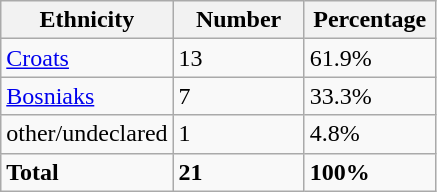<table class="wikitable">
<tr>
<th width="100px">Ethnicity</th>
<th width="80px">Number</th>
<th width="80px">Percentage</th>
</tr>
<tr>
<td><a href='#'>Croats</a></td>
<td>13</td>
<td>61.9%</td>
</tr>
<tr>
<td><a href='#'>Bosniaks</a></td>
<td>7</td>
<td>33.3%</td>
</tr>
<tr>
<td>other/undeclared</td>
<td>1</td>
<td>4.8%</td>
</tr>
<tr>
<td><strong>Total</strong></td>
<td><strong>21</strong></td>
<td><strong>100%</strong></td>
</tr>
</table>
